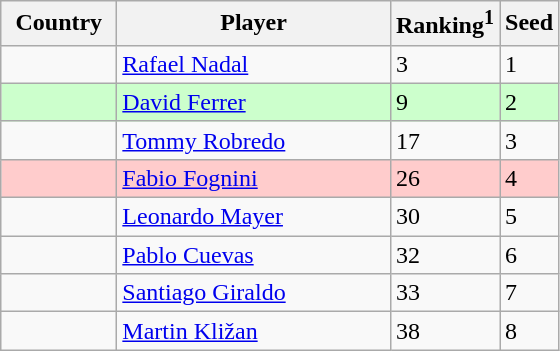<table class="sortable wikitable">
<tr>
<th width="70">Country</th>
<th width="175">Player</th>
<th>Ranking<sup>1</sup></th>
<th>Seed</th>
</tr>
<tr>
<td></td>
<td><a href='#'>Rafael Nadal</a></td>
<td>3</td>
<td>1</td>
</tr>
<tr style="background:#cfc;">
<td></td>
<td><a href='#'>David Ferrer</a></td>
<td>9</td>
<td>2</td>
</tr>
<tr>
<td></td>
<td><a href='#'>Tommy Robredo</a></td>
<td>17</td>
<td>3</td>
</tr>
<tr style="background:#fcc;">
<td></td>
<td><a href='#'>Fabio Fognini</a></td>
<td>26</td>
<td>4</td>
</tr>
<tr>
<td></td>
<td><a href='#'>Leonardo Mayer</a></td>
<td>30</td>
<td>5</td>
</tr>
<tr>
<td></td>
<td><a href='#'>Pablo Cuevas</a></td>
<td>32</td>
<td>6</td>
</tr>
<tr>
<td></td>
<td><a href='#'>Santiago Giraldo</a></td>
<td>33</td>
<td>7</td>
</tr>
<tr>
<td></td>
<td><a href='#'>Martin Kližan</a></td>
<td>38</td>
<td>8</td>
</tr>
</table>
